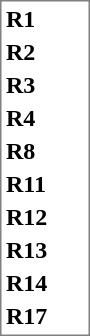<table style="border: 1px solid grey; float: left; margin: 1em 1em;">
<tr>
<td><strong>R1</strong></td>
<td></td>
<td></td>
</tr>
<tr>
<td><strong>R2</strong></td>
<td></td>
<td></td>
</tr>
<tr>
<td><strong>R3</strong></td>
<td></td>
<td></td>
</tr>
<tr>
<td><strong>R4</strong></td>
<td></td>
<td></td>
</tr>
<tr>
<td><strong>R8</strong></td>
<td></td>
<td></td>
</tr>
<tr>
<td><strong>R11</strong></td>
<td></td>
<td></td>
</tr>
<tr>
<td><strong>R12</strong></td>
<td></td>
<td></td>
</tr>
<tr>
<td><strong>R13</strong></td>
<td></td>
<td></td>
</tr>
<tr>
<td><strong>R14</strong></td>
<td></td>
<td></td>
</tr>
<tr>
<td><strong>R17</strong>     </td>
<td></td>
<td></td>
</tr>
</table>
